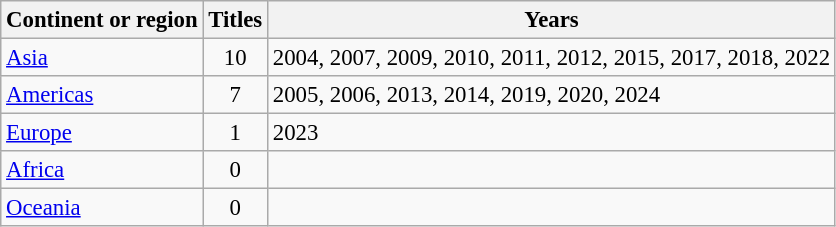<table class="wikitable sortable" style="font-size: 95%;">
<tr>
<th>Continent or region</th>
<th>Titles</th>
<th>Years</th>
</tr>
<tr>
<td><a href='#'>Asia</a></td>
<td style="text-align:center;">10</td>
<td>2004, 2007, 2009, 2010, 2011, 2012, 2015, 2017, 2018, 2022</td>
</tr>
<tr>
<td><a href='#'>Americas</a></td>
<td style="text-align:center;">7</td>
<td>2005, 2006, 2013, 2014, 2019, 2020, 2024</td>
</tr>
<tr>
<td><a href='#'>Europe</a></td>
<td style="text-align:center;">1</td>
<td>2023</td>
</tr>
<tr>
<td><a href='#'>Africa</a></td>
<td style="text-align:center;">0</td>
<td></td>
</tr>
<tr>
<td><a href='#'>Oceania</a></td>
<td style="text-align:center;">0</td>
<td></td>
</tr>
</table>
